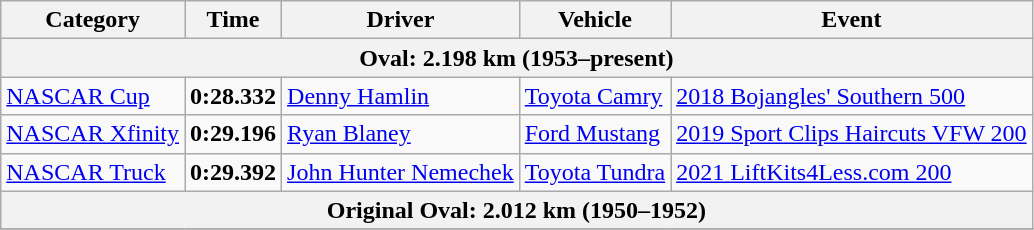<table class="wikitable">
<tr>
<th>Category</th>
<th>Time</th>
<th>Driver</th>
<th>Vehicle</th>
<th>Event</th>
</tr>
<tr>
<th colspan=5>Oval: 2.198 km (1953–present)</th>
</tr>
<tr>
<td><a href='#'>NASCAR Cup</a></td>
<td><strong>0:28.332</strong></td>
<td><a href='#'>Denny Hamlin</a></td>
<td><a href='#'>Toyota Camry</a></td>
<td><a href='#'>2018 Bojangles' Southern 500</a></td>
</tr>
<tr>
<td><a href='#'>NASCAR Xfinity</a></td>
<td><strong>0:29.196</strong></td>
<td><a href='#'>Ryan Blaney</a></td>
<td><a href='#'>Ford Mustang</a></td>
<td><a href='#'>2019 Sport Clips Haircuts VFW 200</a></td>
</tr>
<tr>
<td><a href='#'>NASCAR Truck</a></td>
<td><strong>0:29.392</strong></td>
<td><a href='#'>John Hunter Nemechek</a></td>
<td><a href='#'>Toyota Tundra</a></td>
<td><a href='#'>2021 LiftKits4Less.com 200</a></td>
</tr>
<tr>
<th colspan=5>Original Oval: 2.012 km (1950–1952)</th>
</tr>
<tr>
</tr>
</table>
